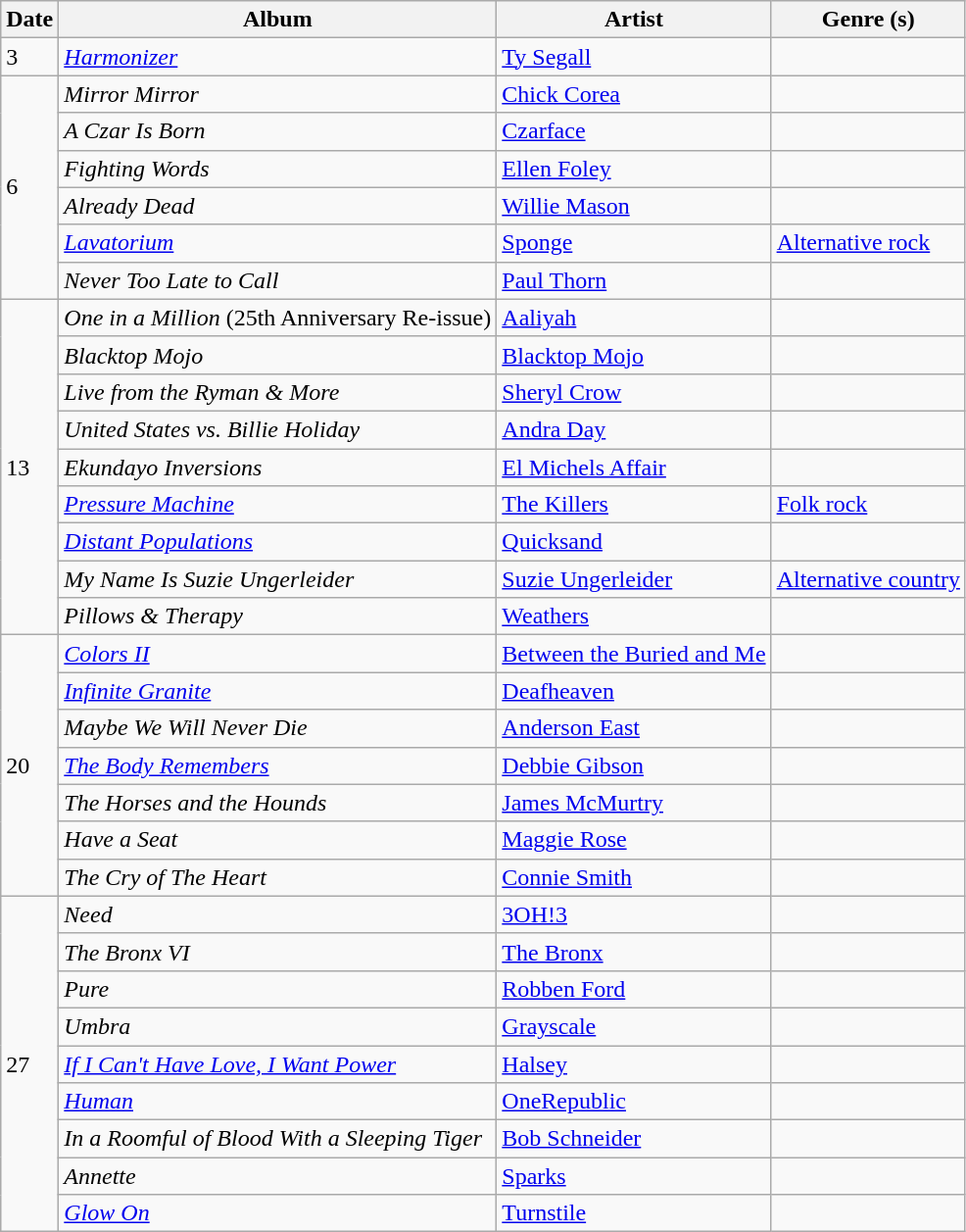<table class="wikitable">
<tr>
<th>Date</th>
<th>Album</th>
<th>Artist</th>
<th>Genre (s)</th>
</tr>
<tr>
<td>3</td>
<td><em><a href='#'>Harmonizer</a></em></td>
<td><a href='#'>Ty Segall</a></td>
<td></td>
</tr>
<tr>
<td rowspan="6">6</td>
<td><em>Mirror Mirror</em></td>
<td><a href='#'>Chick Corea</a></td>
<td></td>
</tr>
<tr>
<td><em>A Czar Is Born</em></td>
<td><a href='#'>Czarface</a></td>
<td></td>
</tr>
<tr>
<td><em>Fighting Words</em></td>
<td><a href='#'>Ellen Foley</a></td>
<td></td>
</tr>
<tr>
<td><em>Already Dead</em></td>
<td><a href='#'>Willie Mason</a></td>
<td></td>
</tr>
<tr>
<td><em><a href='#'>Lavatorium</a></em></td>
<td><a href='#'>Sponge</a></td>
<td><a href='#'>Alternative rock</a></td>
</tr>
<tr>
<td><em>Never Too Late to Call</em></td>
<td><a href='#'>Paul Thorn</a></td>
<td></td>
</tr>
<tr>
<td rowspan="9">13</td>
<td><em>One in a Million</em> (25th Anniversary Re-issue)</td>
<td><a href='#'>Aaliyah</a></td>
<td></td>
</tr>
<tr>
<td><em>Blacktop Mojo</em></td>
<td><a href='#'>Blacktop Mojo</a></td>
<td></td>
</tr>
<tr>
<td><em>Live from the Ryman & More</em></td>
<td><a href='#'>Sheryl Crow</a></td>
<td></td>
</tr>
<tr>
<td><em>United States vs. Billie Holiday</em></td>
<td><a href='#'>Andra Day</a></td>
<td></td>
</tr>
<tr>
<td><em>Ekundayo Inversions</em></td>
<td><a href='#'>El Michels Affair</a></td>
<td></td>
</tr>
<tr>
<td><em><a href='#'>Pressure Machine</a></em></td>
<td><a href='#'>The Killers</a></td>
<td><a href='#'>Folk rock</a></td>
</tr>
<tr>
<td><em><a href='#'>Distant Populations</a></em></td>
<td><a href='#'>Quicksand</a></td>
<td></td>
</tr>
<tr>
<td><em>My Name Is Suzie Ungerleider</em></td>
<td><a href='#'>Suzie Ungerleider</a></td>
<td><a href='#'>Alternative country</a></td>
</tr>
<tr>
<td><em>Pillows & Therapy</em></td>
<td><a href='#'>Weathers</a></td>
<td></td>
</tr>
<tr>
<td rowspan="7">20</td>
<td><em><a href='#'>Colors II</a></em></td>
<td><a href='#'>Between the Buried and Me</a></td>
<td></td>
</tr>
<tr>
<td><em><a href='#'>Infinite Granite</a></em></td>
<td><a href='#'>Deafheaven</a></td>
<td></td>
</tr>
<tr>
<td><em>Maybe We Will Never Die</em></td>
<td><a href='#'>Anderson East</a></td>
<td></td>
</tr>
<tr>
<td><em><a href='#'>The Body Remembers</a></em></td>
<td><a href='#'>Debbie Gibson</a></td>
<td></td>
</tr>
<tr>
<td><em>The Horses and the Hounds</em></td>
<td><a href='#'>James McMurtry</a></td>
<td></td>
</tr>
<tr>
<td><em>Have a Seat</em></td>
<td><a href='#'>Maggie Rose</a></td>
<td></td>
</tr>
<tr>
<td><em>The Cry of The Heart</em></td>
<td><a href='#'>Connie Smith</a></td>
<td></td>
</tr>
<tr>
<td rowspan="9">27</td>
<td><em>Need</em></td>
<td><a href='#'>3OH!3</a></td>
<td></td>
</tr>
<tr>
<td><em>The Bronx VI</em></td>
<td><a href='#'>The Bronx</a></td>
<td></td>
</tr>
<tr>
<td><em>Pure</em></td>
<td><a href='#'>Robben Ford</a></td>
<td></td>
</tr>
<tr>
<td><em>Umbra</em></td>
<td><a href='#'>Grayscale</a></td>
<td></td>
</tr>
<tr>
<td><em><a href='#'>If I Can't Have Love, I Want Power</a></em></td>
<td><a href='#'>Halsey</a></td>
<td></td>
</tr>
<tr>
<td><em><a href='#'>Human</a></em></td>
<td><a href='#'>OneRepublic</a></td>
<td></td>
</tr>
<tr>
<td><em>In a Roomful of Blood With a Sleeping Tiger</em></td>
<td><a href='#'>Bob Schneider</a></td>
<td></td>
</tr>
<tr>
<td><em>Annette</em></td>
<td><a href='#'>Sparks</a></td>
<td></td>
</tr>
<tr>
<td><em><a href='#'>Glow On</a></em></td>
<td><a href='#'>Turnstile</a></td>
<td></td>
</tr>
</table>
